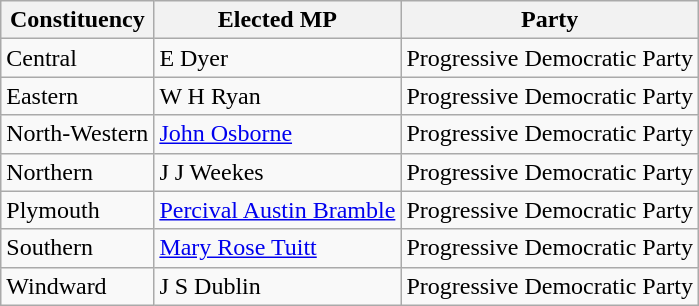<table class=wikitable style=text-align:left>
<tr>
<th>Constituency</th>
<th>Elected MP</th>
<th>Party</th>
</tr>
<tr>
<td>Central</td>
<td>E Dyer</td>
<td>Progressive Democratic Party</td>
</tr>
<tr>
<td>Eastern</td>
<td>W H Ryan</td>
<td>Progressive Democratic Party</td>
</tr>
<tr>
<td>North-Western</td>
<td><a href='#'>John Osborne</a></td>
<td>Progressive Democratic Party</td>
</tr>
<tr>
<td>Northern</td>
<td>J J Weekes</td>
<td>Progressive Democratic Party</td>
</tr>
<tr>
<td>Plymouth</td>
<td><a href='#'>Percival Austin Bramble</a></td>
<td>Progressive Democratic Party</td>
</tr>
<tr>
<td>Southern</td>
<td><a href='#'>Mary Rose Tuitt</a></td>
<td>Progressive Democratic Party</td>
</tr>
<tr>
<td>Windward</td>
<td>J S Dublin</td>
<td>Progressive Democratic Party</td>
</tr>
</table>
